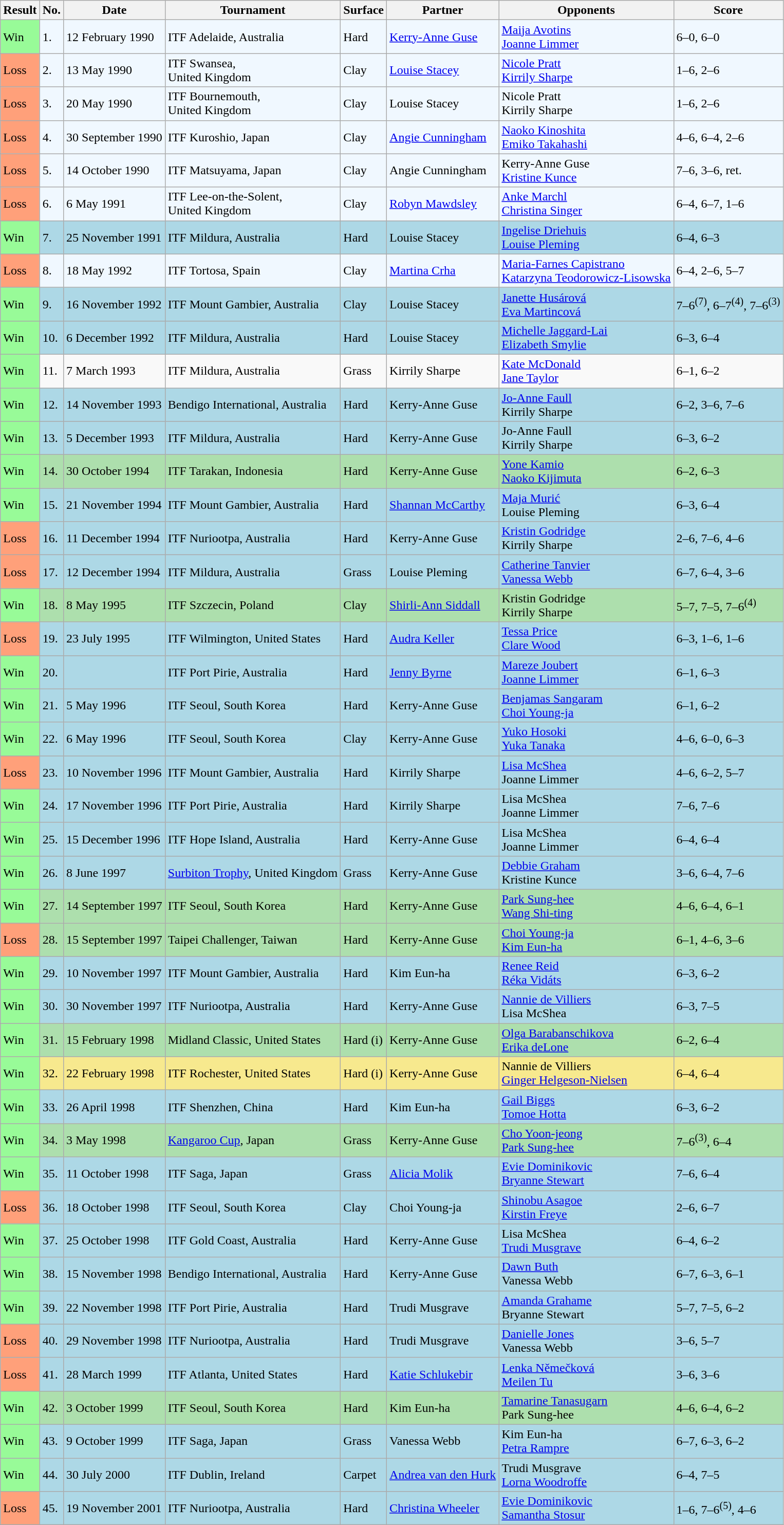<table class="sortable wikitable">
<tr>
<th>Result</th>
<th>No.</th>
<th>Date</th>
<th>Tournament</th>
<th>Surface</th>
<th>Partner</th>
<th>Opponents</th>
<th class=unsortable>Score</th>
</tr>
<tr style="background:#f0f8ff;">
<td style="background:#98fb98;">Win</td>
<td>1.</td>
<td>12 February 1990</td>
<td>ITF Adelaide, Australia</td>
<td>Hard</td>
<td> <a href='#'>Kerry-Anne Guse</a></td>
<td> <a href='#'>Maija Avotins</a> <br>  <a href='#'>Joanne Limmer</a></td>
<td>6–0, 6–0</td>
</tr>
<tr style="background:#f0f8ff;">
<td style="background:#ffa07a;">Loss</td>
<td>2.</td>
<td>13 May 1990</td>
<td>ITF Swansea, <br>United Kingdom</td>
<td>Clay</td>
<td> <a href='#'>Louise Stacey</a></td>
<td> <a href='#'>Nicole Pratt</a> <br>  <a href='#'>Kirrily Sharpe</a></td>
<td>1–6, 2–6</td>
</tr>
<tr style="background:#f0f8ff;">
<td style="background:#ffa07a;">Loss</td>
<td>3.</td>
<td>20 May 1990</td>
<td>ITF Bournemouth, <br>United Kingdom</td>
<td>Clay</td>
<td> Louise Stacey</td>
<td> Nicole Pratt <br>  Kirrily Sharpe</td>
<td>1–6, 2–6</td>
</tr>
<tr style="background:#f0f8ff;">
<td style="background:#ffa07a;">Loss</td>
<td>4.</td>
<td>30 September 1990</td>
<td>ITF Kuroshio, Japan</td>
<td>Clay</td>
<td> <a href='#'>Angie Cunningham</a></td>
<td> <a href='#'>Naoko Kinoshita</a> <br>  <a href='#'>Emiko Takahashi</a></td>
<td>4–6, 6–4, 2–6</td>
</tr>
<tr style="background:#f0f8ff;">
<td style="background:#ffa07a;">Loss</td>
<td>5.</td>
<td>14 October 1990</td>
<td>ITF Matsuyama, Japan</td>
<td>Clay</td>
<td> Angie Cunningham</td>
<td> Kerry-Anne Guse <br>  <a href='#'>Kristine Kunce</a></td>
<td>7–6, 3–6, ret.</td>
</tr>
<tr style="background:#f0f8ff;">
<td style="background:#ffa07a;">Loss</td>
<td>6.</td>
<td>6 May 1991</td>
<td>ITF Lee-on-the-Solent, <br>United Kingdom</td>
<td>Clay</td>
<td> <a href='#'>Robyn Mawdsley</a></td>
<td> <a href='#'>Anke Marchl</a> <br>  <a href='#'>Christina Singer</a></td>
<td>6–4, 6–7, 1–6</td>
</tr>
<tr style="background:lightblue;">
<td style="background:#98fb98;">Win</td>
<td>7.</td>
<td>25 November 1991</td>
<td>ITF Mildura, Australia</td>
<td>Hard</td>
<td> Louise Stacey</td>
<td> <a href='#'>Ingelise Driehuis</a> <br>  <a href='#'>Louise Pleming</a></td>
<td>6–4, 6–3</td>
</tr>
<tr style="background:#f0f8ff;">
<td style="background:#ffa07a;">Loss</td>
<td>8.</td>
<td>18 May 1992</td>
<td>ITF Tortosa, Spain</td>
<td>Clay</td>
<td> <a href='#'>Martina Crha</a></td>
<td> <a href='#'>Maria-Farnes Capistrano</a> <br>  <a href='#'>Katarzyna Teodorowicz-Lisowska</a></td>
<td>6–4, 2–6, 5–7</td>
</tr>
<tr style="background:lightblue;">
<td style="background:#98fb98;">Win</td>
<td>9.</td>
<td>16 November 1992</td>
<td>ITF Mount Gambier, Australia</td>
<td>Clay</td>
<td> Louise Stacey</td>
<td> <a href='#'>Janette Husárová</a> <br>  <a href='#'>Eva Martincová</a></td>
<td>7–6<sup>(7)</sup>, 6–7<sup>(4)</sup>, 7–6<sup>(3)</sup></td>
</tr>
<tr style="background:lightblue;">
<td style="background:#98fb98;">Win</td>
<td>10.</td>
<td>6 December 1992</td>
<td>ITF Mildura, Australia</td>
<td>Hard</td>
<td> Louise Stacey</td>
<td> <a href='#'>Michelle Jaggard-Lai</a> <br>  <a href='#'>Elizabeth Smylie</a></td>
<td>6–3, 6–4</td>
</tr>
<tr>
<td style="background:#98fb98;">Win</td>
<td>11.</td>
<td>7 March 1993</td>
<td>ITF Mildura, Australia</td>
<td>Grass</td>
<td> Kirrily Sharpe</td>
<td> <a href='#'>Kate McDonald</a> <br>  <a href='#'>Jane Taylor</a></td>
<td>6–1, 6–2</td>
</tr>
<tr style="background:lightblue;">
<td style="background:#98fb98;">Win</td>
<td>12.</td>
<td>14 November 1993</td>
<td>Bendigo International, Australia</td>
<td>Hard</td>
<td> Kerry-Anne Guse</td>
<td> <a href='#'>Jo-Anne Faull</a> <br>  Kirrily Sharpe</td>
<td>6–2, 3–6, 7–6</td>
</tr>
<tr style="background:lightblue;">
<td style="background:#98fb98;">Win</td>
<td>13.</td>
<td>5 December 1993</td>
<td>ITF Mildura, Australia</td>
<td>Hard</td>
<td> Kerry-Anne Guse</td>
<td> Jo-Anne Faull <br>  Kirrily Sharpe</td>
<td>6–3, 6–2</td>
</tr>
<tr style="background:#addfad;">
<td style="background:#98fb98;">Win</td>
<td>14.</td>
<td>30 October 1994</td>
<td>ITF Tarakan, Indonesia</td>
<td>Hard</td>
<td> Kerry-Anne Guse</td>
<td> <a href='#'>Yone Kamio</a> <br>  <a href='#'>Naoko Kijimuta</a></td>
<td>6–2, 6–3</td>
</tr>
<tr style="background:lightblue;">
<td style="background:#98fb98;">Win</td>
<td>15.</td>
<td>21 November 1994</td>
<td>ITF Mount Gambier, Australia</td>
<td>Hard</td>
<td> <a href='#'>Shannan McCarthy</a></td>
<td> <a href='#'>Maja Murić</a> <br>  Louise Pleming</td>
<td>6–3, 6–4</td>
</tr>
<tr style="background:lightblue;">
<td style="background:#ffa07a;">Loss</td>
<td>16.</td>
<td>11 December 1994</td>
<td>ITF Nuriootpa, Australia</td>
<td>Hard</td>
<td> Kerry-Anne Guse</td>
<td> <a href='#'>Kristin Godridge</a> <br>  Kirrily Sharpe</td>
<td>2–6, 7–6, 4–6</td>
</tr>
<tr style="background:lightblue;">
<td style="background:#ffa07a;">Loss</td>
<td>17.</td>
<td>12 December 1994</td>
<td>ITF Mildura, Australia</td>
<td>Grass</td>
<td> Louise Pleming</td>
<td> <a href='#'>Catherine Tanvier</a> <br>  <a href='#'>Vanessa Webb</a></td>
<td>6–7, 6–4, 3–6</td>
</tr>
<tr style="background:#addfad;">
<td style="background:#98fb98;">Win</td>
<td>18.</td>
<td>8 May 1995</td>
<td>ITF Szczecin, Poland</td>
<td>Clay</td>
<td> <a href='#'>Shirli-Ann Siddall</a></td>
<td> Kristin Godridge <br>  Kirrily Sharpe</td>
<td>5–7, 7–5, 7–6<sup>(4)</sup></td>
</tr>
<tr style="background:lightblue;">
<td style="background:#ffa07a;">Loss</td>
<td>19.</td>
<td>23 July 1995</td>
<td>ITF Wilmington, United States</td>
<td>Hard</td>
<td> <a href='#'>Audra Keller</a></td>
<td> <a href='#'>Tessa Price</a> <br>  <a href='#'>Clare Wood</a></td>
<td>6–3, 1–6, 1–6</td>
</tr>
<tr style="background:lightblue;">
<td style="background:#98fb98;">Win</td>
<td>20.</td>
<td></td>
<td>ITF Port Pirie, Australia</td>
<td>Hard</td>
<td> <a href='#'>Jenny Byrne</a></td>
<td> <a href='#'>Mareze Joubert</a> <br>  <a href='#'>Joanne Limmer</a></td>
<td>6–1, 6–3</td>
</tr>
<tr style="background:lightblue;">
<td style="background:#98fb98;">Win</td>
<td>21.</td>
<td>5 May 1996</td>
<td>ITF Seoul, South Korea</td>
<td>Hard</td>
<td> Kerry-Anne Guse</td>
<td> <a href='#'>Benjamas Sangaram</a> <br>  <a href='#'>Choi Young-ja</a></td>
<td>6–1, 6–2</td>
</tr>
<tr style="background:lightblue;">
<td style="background:#98fb98;">Win</td>
<td>22.</td>
<td>6 May 1996</td>
<td>ITF Seoul, South Korea</td>
<td>Clay</td>
<td> Kerry-Anne Guse</td>
<td> <a href='#'>Yuko Hosoki</a> <br>  <a href='#'>Yuka Tanaka</a></td>
<td>4–6, 6–0, 6–3</td>
</tr>
<tr style="background:lightblue;">
<td style="background:#ffa07a;">Loss</td>
<td>23.</td>
<td>10 November 1996</td>
<td>ITF Mount Gambier, Australia</td>
<td>Hard</td>
<td> Kirrily Sharpe</td>
<td> <a href='#'>Lisa McShea</a> <br>  Joanne Limmer</td>
<td>4–6, 6–2, 5–7</td>
</tr>
<tr style="background:lightblue;">
<td style="background:#98fb98;">Win</td>
<td>24.</td>
<td>17 November 1996</td>
<td>ITF Port Pirie, Australia</td>
<td>Hard</td>
<td> Kirrily Sharpe</td>
<td> Lisa McShea <br>  Joanne Limmer</td>
<td>7–6, 7–6</td>
</tr>
<tr style="background:lightblue;">
<td style="background:#98fb98;">Win</td>
<td>25.</td>
<td>15 December 1996</td>
<td>ITF Hope Island, Australia</td>
<td>Hard</td>
<td> Kerry-Anne Guse</td>
<td> Lisa McShea <br>  Joanne Limmer</td>
<td>6–4, 6–4</td>
</tr>
<tr style="background:lightblue;">
<td style="background:#98fb98;">Win</td>
<td>26.</td>
<td>8 June 1997</td>
<td><a href='#'>Surbiton Trophy</a>, United Kingdom</td>
<td>Grass</td>
<td> Kerry-Anne Guse</td>
<td> <a href='#'>Debbie Graham</a> <br>  Kristine Kunce</td>
<td>3–6, 6–4, 7–6</td>
</tr>
<tr style="background:#addfad;">
<td style="background:#98fb98;">Win</td>
<td>27.</td>
<td>14 September 1997</td>
<td>ITF Seoul, South Korea</td>
<td>Hard</td>
<td> Kerry-Anne Guse</td>
<td> <a href='#'>Park Sung-hee</a> <br>  <a href='#'>Wang Shi-ting</a></td>
<td>4–6, 6–4, 6–1</td>
</tr>
<tr style="background:#addfad;">
<td style="background:#ffa07a;">Loss</td>
<td>28.</td>
<td>15 September 1997</td>
<td>Taipei Challenger, Taiwan</td>
<td>Hard</td>
<td> Kerry-Anne Guse</td>
<td> <a href='#'>Choi Young-ja</a> <br>  <a href='#'>Kim Eun-ha</a></td>
<td>6–1, 4–6, 3–6</td>
</tr>
<tr style="background:lightblue;">
<td style="background:#98fb98;">Win</td>
<td>29.</td>
<td>10 November 1997</td>
<td>ITF Mount Gambier, Australia</td>
<td>Hard</td>
<td> Kim Eun-ha</td>
<td> <a href='#'>Renee Reid</a> <br>  <a href='#'>Réka Vidáts</a></td>
<td>6–3, 6–2</td>
</tr>
<tr style="background:lightblue;">
<td style="background:#98fb98;">Win</td>
<td>30.</td>
<td>30 November 1997</td>
<td>ITF Nuriootpa, Australia</td>
<td>Hard</td>
<td> Kerry-Anne Guse</td>
<td> <a href='#'>Nannie de Villiers</a> <br>  Lisa McShea</td>
<td>6–3, 7–5</td>
</tr>
<tr style="background:#addfad;">
<td style="background:#98fb98;">Win</td>
<td>31.</td>
<td>15 February 1998</td>
<td>Midland Classic, United States</td>
<td>Hard (i)</td>
<td> Kerry-Anne Guse</td>
<td> <a href='#'>Olga Barabanschikova</a> <br>  <a href='#'>Erika deLone</a></td>
<td>6–2, 6–4</td>
</tr>
<tr style="background:#f7e98e;">
<td style="background:#98fb98;">Win</td>
<td>32.</td>
<td>22 February 1998</td>
<td>ITF Rochester, United States</td>
<td>Hard (i)</td>
<td> Kerry-Anne Guse</td>
<td> Nannie de Villiers <br>  <a href='#'>Ginger Helgeson-Nielsen</a></td>
<td>6–4, 6–4</td>
</tr>
<tr style="background:lightblue;">
<td style="background:#98fb98;">Win</td>
<td>33.</td>
<td>26 April 1998</td>
<td>ITF Shenzhen, China</td>
<td>Hard</td>
<td> Kim Eun-ha</td>
<td> <a href='#'>Gail Biggs</a> <br>  <a href='#'>Tomoe Hotta</a></td>
<td>6–3, 6–2</td>
</tr>
<tr style="background:#addfad;">
<td style="background:#98fb98;">Win</td>
<td>34.</td>
<td>3 May 1998</td>
<td><a href='#'>Kangaroo Cup</a>, Japan</td>
<td>Grass</td>
<td> Kerry-Anne Guse</td>
<td> <a href='#'>Cho Yoon-jeong</a> <br>  <a href='#'>Park Sung-hee</a></td>
<td>7–6<sup>(3)</sup>, 6–4</td>
</tr>
<tr style="background:lightblue;">
<td style="background:#98fb98;">Win</td>
<td>35.</td>
<td>11 October 1998</td>
<td>ITF Saga, Japan</td>
<td>Grass</td>
<td> <a href='#'>Alicia Molik</a></td>
<td> <a href='#'>Evie Dominikovic</a> <br>  <a href='#'>Bryanne Stewart</a></td>
<td>7–6, 6–4</td>
</tr>
<tr style="background:lightblue;">
<td style="background:#ffa07a;">Loss</td>
<td>36.</td>
<td>18 October 1998</td>
<td>ITF Seoul, South Korea</td>
<td>Clay</td>
<td> Choi Young-ja</td>
<td> <a href='#'>Shinobu Asagoe</a> <br>  <a href='#'>Kirstin Freye</a></td>
<td>2–6, 6–7</td>
</tr>
<tr style="background:lightblue;">
<td style="background:#98fb98;">Win</td>
<td>37.</td>
<td>25 October 1998</td>
<td>ITF Gold Coast, Australia</td>
<td>Hard</td>
<td> Kerry-Anne Guse</td>
<td> Lisa McShea <br>  <a href='#'>Trudi Musgrave</a></td>
<td>6–4, 6–2</td>
</tr>
<tr style="background:lightblue;">
<td style="background:#98fb98;">Win</td>
<td>38.</td>
<td>15 November 1998</td>
<td>Bendigo International, Australia</td>
<td>Hard</td>
<td> Kerry-Anne Guse</td>
<td> <a href='#'>Dawn Buth</a> <br>  Vanessa Webb</td>
<td>6–7, 6–3, 6–1</td>
</tr>
<tr style="background:lightblue;">
<td style="background:#98fb98;">Win</td>
<td>39.</td>
<td>22 November 1998</td>
<td>ITF Port Pirie, Australia</td>
<td>Hard</td>
<td> Trudi Musgrave</td>
<td> <a href='#'>Amanda Grahame</a> <br>  Bryanne Stewart</td>
<td>5–7, 7–5, 6–2</td>
</tr>
<tr style="background:lightblue;">
<td style="background:#ffa07a;">Loss</td>
<td>40.</td>
<td>29 November 1998</td>
<td>ITF Nuriootpa, Australia</td>
<td>Hard</td>
<td> Trudi Musgrave</td>
<td> <a href='#'>Danielle Jones</a> <br>  Vanessa Webb</td>
<td>3–6, 5–7</td>
</tr>
<tr style="background:lightblue;">
<td style="background:#ffa07a;">Loss</td>
<td>41.</td>
<td>28 March 1999</td>
<td>ITF Atlanta, United States</td>
<td>Hard</td>
<td> <a href='#'>Katie Schlukebir</a></td>
<td> <a href='#'>Lenka Němečková</a> <br>  <a href='#'>Meilen Tu</a></td>
<td>3–6, 3–6</td>
</tr>
<tr style="background:#addfad;">
<td style="background:#98fb98;">Win</td>
<td>42.</td>
<td>3 October 1999</td>
<td>ITF Seoul, South Korea</td>
<td>Hard</td>
<td> Kim Eun-ha</td>
<td> <a href='#'>Tamarine Tanasugarn</a> <br>  Park Sung-hee</td>
<td>4–6, 6–4, 6–2</td>
</tr>
<tr style="background:lightblue;">
<td style="background:#98fb98;">Win</td>
<td>43.</td>
<td>9 October 1999</td>
<td>ITF Saga, Japan</td>
<td>Grass</td>
<td> Vanessa Webb</td>
<td> Kim Eun-ha <br>  <a href='#'>Petra Rampre</a></td>
<td>6–7, 6–3, 6–2</td>
</tr>
<tr style="background:lightblue;">
<td style="background:#98fb98;">Win</td>
<td>44.</td>
<td>30 July 2000</td>
<td>ITF Dublin, Ireland</td>
<td>Carpet</td>
<td> <a href='#'>Andrea van den Hurk</a></td>
<td> Trudi Musgrave <br>  <a href='#'>Lorna Woodroffe</a></td>
<td>6–4, 7–5</td>
</tr>
<tr style="background:lightblue;">
<td style="background:#ffa07a;">Loss</td>
<td>45.</td>
<td>19 November 2001</td>
<td>ITF Nuriootpa, Australia</td>
<td>Hard</td>
<td> <a href='#'>Christina Wheeler</a></td>
<td> <a href='#'>Evie Dominikovic</a> <br>  <a href='#'>Samantha Stosur</a></td>
<td>1–6, 7–6<sup>(5)</sup>, 4–6</td>
</tr>
</table>
